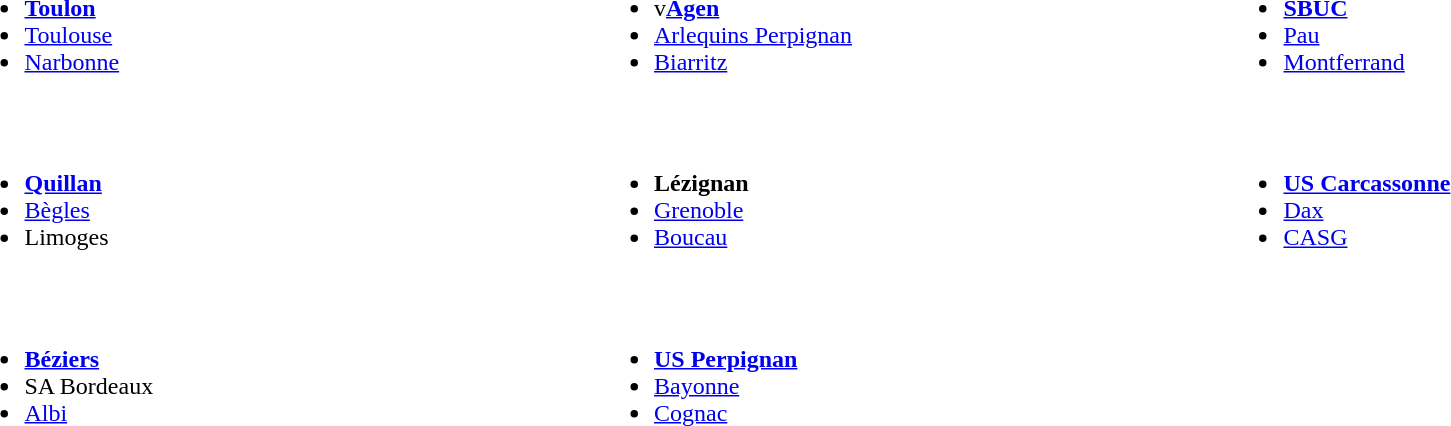<table width="100%" align="center" border="0" cellpadding="4" cellspacing="5">
<tr valign="top" align="left">
<td width="33%"><br><ul><li><strong><a href='#'>Toulon</a></strong></li><li><a href='#'>Toulouse</a></li><li><a href='#'>Narbonne</a></li></ul></td>
<td width="33%"><br><ul><li>v<strong><a href='#'>Agen</a></strong></li><li><a href='#'>Arlequins Perpignan</a></li><li><a href='#'>Biarritz</a></li></ul></td>
<td width="33%"><br><ul><li><strong><a href='#'>SBUC</a></strong></li><li><a href='#'>Pau</a></li><li><a href='#'>Montferrand</a></li></ul></td>
</tr>
<tr valign="top" align="left">
<td width="33%"><br><ul><li><strong><a href='#'>Quillan</a></strong></li><li><a href='#'>Bègles</a></li><li>Limoges</li></ul></td>
<td width="33%"><br><ul><li><strong>Lézignan</strong></li><li><a href='#'>Grenoble</a></li><li><a href='#'>Boucau</a></li></ul></td>
<td width="33%"><br><ul><li><strong><a href='#'>US Carcassonne</a></strong></li><li><a href='#'>Dax</a></li><li><a href='#'>CASG</a></li></ul></td>
</tr>
<tr valign="top" align="left">
<td width="33%"><br><ul><li><strong><a href='#'>Béziers</a></strong></li><li>SA Bordeaux</li><li><a href='#'>Albi</a></li></ul></td>
<td width="33%"><br><ul><li><strong><a href='#'>US Perpignan</a></strong></li><li><a href='#'>Bayonne</a></li><li><a href='#'>Cognac</a></li></ul></td>
<td width="33%"></td>
</tr>
</table>
